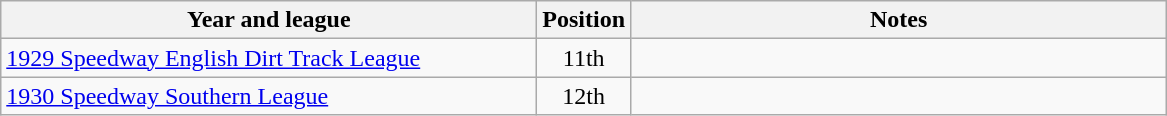<table class="wikitable">
<tr>
<th width=350>Year and league</th>
<th width=50>Position</th>
<th width=350>Notes</th>
</tr>
<tr align=center>
<td align="left"><a href='#'>1929 Speedway English Dirt Track League</a></td>
<td>11th</td>
<td></td>
</tr>
<tr align=center>
<td align="left"><a href='#'>1930 Speedway Southern League</a></td>
<td>12th</td>
<td></td>
</tr>
</table>
